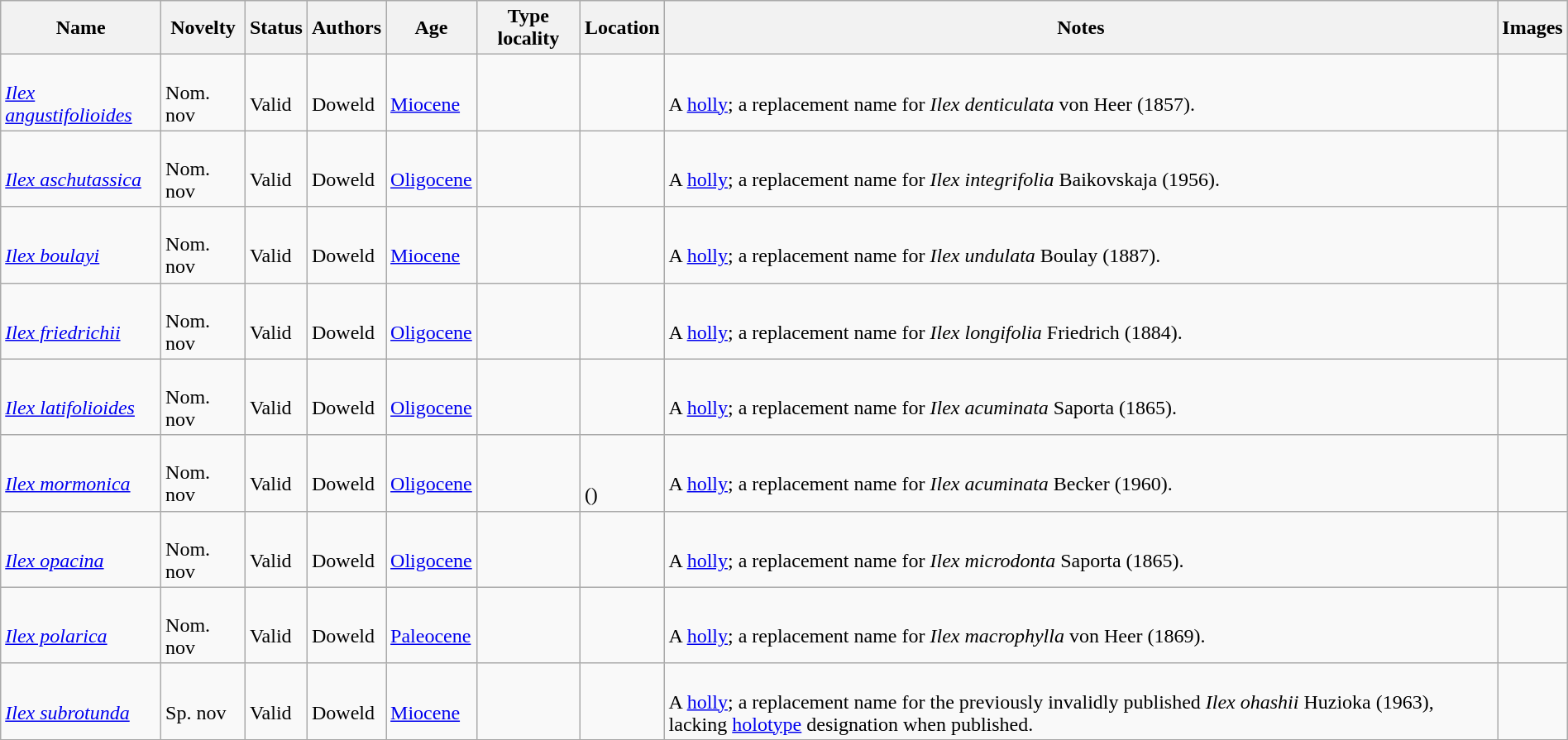<table class="wikitable sortable" align="center" width="100%">
<tr>
<th>Name</th>
<th>Novelty</th>
<th>Status</th>
<th>Authors</th>
<th>Age</th>
<th>Type locality</th>
<th>Location</th>
<th>Notes</th>
<th>Images</th>
</tr>
<tr>
<td><br><em><a href='#'>Ilex angustifolioides</a></em></td>
<td><br>Nom. nov</td>
<td><br>Valid</td>
<td><br>Doweld</td>
<td><br><a href='#'>Miocene</a></td>
<td></td>
<td><br></td>
<td><br>A <a href='#'>holly</a>; a replacement name for <em>Ilex denticulata</em> von Heer (1857).</td>
<td></td>
</tr>
<tr>
<td><br><em><a href='#'>Ilex aschutassica</a></em></td>
<td><br>Nom. nov</td>
<td><br>Valid</td>
<td><br>Doweld</td>
<td><br><a href='#'>Oligocene</a></td>
<td></td>
<td><br></td>
<td><br>A <a href='#'>holly</a>; a replacement name for <em>Ilex integrifolia</em> Baikovskaja (1956).</td>
<td></td>
</tr>
<tr>
<td><br><em><a href='#'>Ilex boulayi</a></em></td>
<td><br>Nom. nov</td>
<td><br>Valid</td>
<td><br>Doweld</td>
<td><br><a href='#'>Miocene</a></td>
<td></td>
<td><br></td>
<td><br>A <a href='#'>holly</a>; a replacement name for <em>Ilex undulata</em> Boulay (1887).</td>
<td></td>
</tr>
<tr>
<td><br><em><a href='#'>Ilex friedrichii</a></em></td>
<td><br>Nom. nov</td>
<td><br>Valid</td>
<td><br>Doweld</td>
<td><br><a href='#'>Oligocene</a></td>
<td></td>
<td><br></td>
<td><br>A <a href='#'>holly</a>; a replacement name for <em>Ilex longifolia</em> Friedrich (1884).</td>
<td></td>
</tr>
<tr>
<td><br><em><a href='#'>Ilex latifolioides</a></em></td>
<td><br>Nom. nov</td>
<td><br>Valid</td>
<td><br>Doweld</td>
<td><br><a href='#'>Oligocene</a></td>
<td></td>
<td><br></td>
<td><br>A <a href='#'>holly</a>; a replacement name for <em>Ilex acuminata</em> Saporta (1865).</td>
<td></td>
</tr>
<tr>
<td><br><em><a href='#'>Ilex mormonica</a></em></td>
<td><br>Nom. nov</td>
<td><br>Valid</td>
<td><br>Doweld</td>
<td><br><a href='#'>Oligocene</a></td>
<td></td>
<td><br><br>()</td>
<td><br>A <a href='#'>holly</a>; a replacement name for <em>Ilex acuminata</em> Becker (1960).</td>
<td></td>
</tr>
<tr>
<td><br><em><a href='#'>Ilex opacina</a></em></td>
<td><br>Nom. nov</td>
<td><br>Valid</td>
<td><br>Doweld</td>
<td><br><a href='#'>Oligocene</a></td>
<td></td>
<td><br></td>
<td><br>A <a href='#'>holly</a>; a replacement name for <em>Ilex microdonta</em> Saporta (1865).</td>
<td></td>
</tr>
<tr>
<td><br><em><a href='#'>Ilex polarica</a></em></td>
<td><br>Nom. nov</td>
<td><br>Valid</td>
<td><br>Doweld</td>
<td><br><a href='#'>Paleocene</a></td>
<td></td>
<td><br></td>
<td><br>A <a href='#'>holly</a>; a replacement name for <em>Ilex macrophylla</em> von Heer (1869).</td>
<td></td>
</tr>
<tr>
<td><br><em><a href='#'>Ilex subrotunda</a></em></td>
<td><br>Sp. nov</td>
<td><br>Valid</td>
<td><br>Doweld</td>
<td><br><a href='#'>Miocene</a></td>
<td></td>
<td><br></td>
<td><br>A <a href='#'>holly</a>; a replacement name for the previously invalidly published <em>Ilex ohashii</em> Huzioka (1963), lacking <a href='#'>holotype</a> designation when published.</td>
<td></td>
</tr>
<tr>
</tr>
</table>
